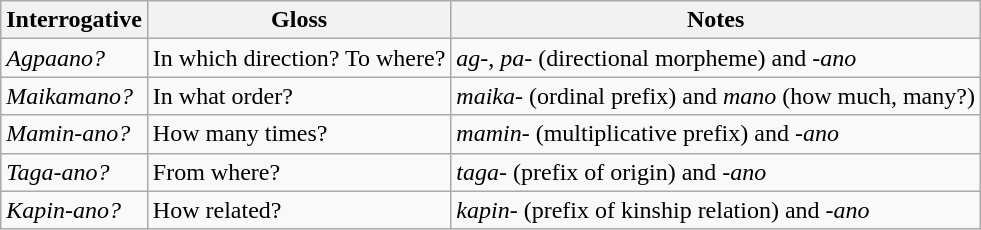<table class="wikitable" border="1" align="center">
<tr>
<th>Interrogative</th>
<th>Gloss</th>
<th>Notes</th>
</tr>
<tr>
<td><em>Agpaano?</em></td>
<td>In which direction? To where?</td>
<td><em>ag-</em>, <em>pa-</em> (directional morpheme) and <em>-ano</em></td>
</tr>
<tr>
<td><em>Maikamano?</em></td>
<td>In what order?</td>
<td><em>maika-</em> (ordinal prefix) and <em>mano</em> (how much, many?)</td>
</tr>
<tr>
<td><em>Mamin-ano?</em></td>
<td>How many times?</td>
<td><em>mamin-</em> (multiplicative prefix) and <em>-ano</em></td>
</tr>
<tr>
<td><em>Taga-ano?</em></td>
<td>From where?</td>
<td><em>taga-</em> (prefix of origin) and <em>-ano</em></td>
</tr>
<tr>
<td><em>Kapin-ano?</em></td>
<td>How related?</td>
<td><em>kapin-</em> (prefix of kinship relation) and <em>-ano</em></td>
</tr>
</table>
